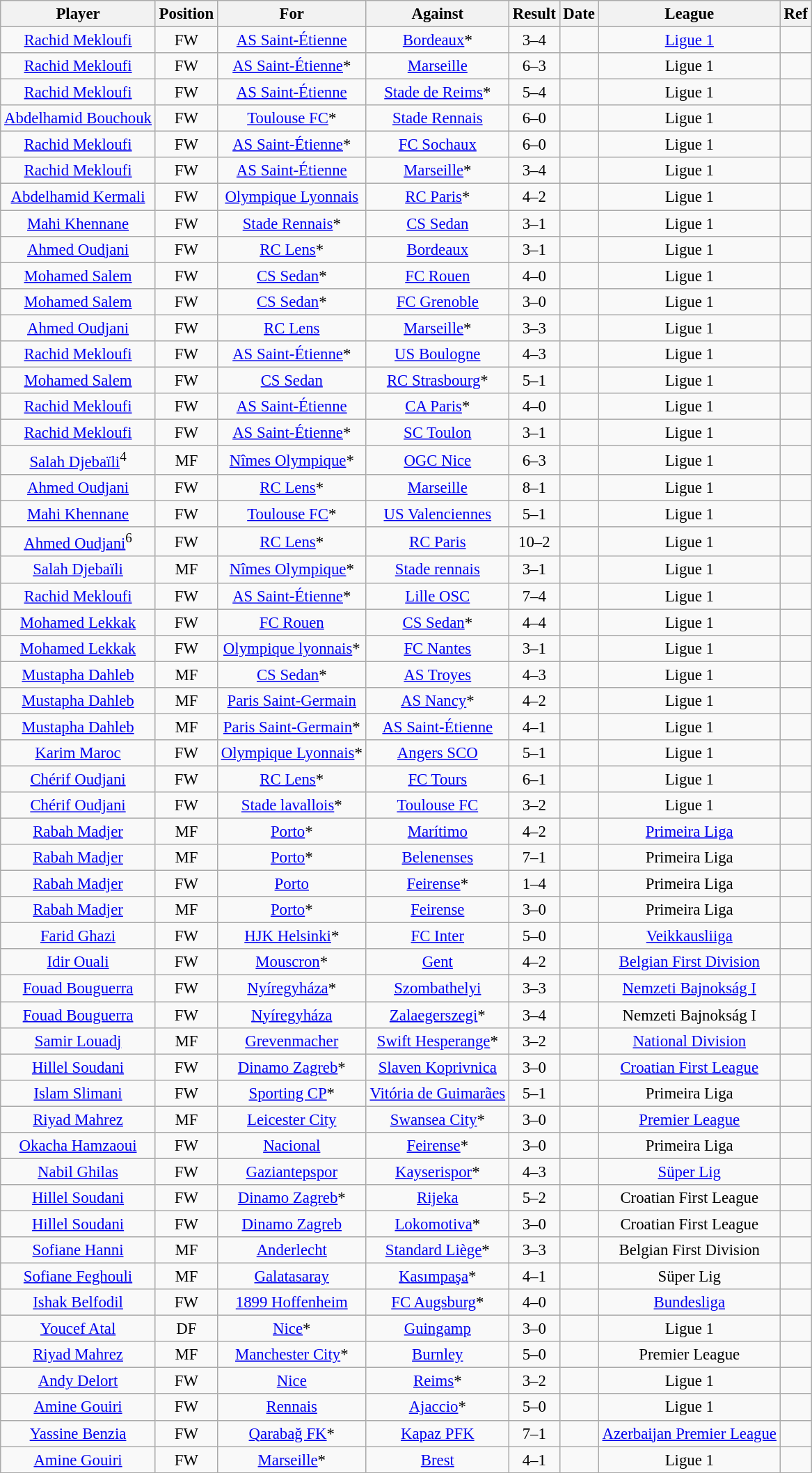<table class="wikitable plainrowheaders sortable" style="text-align:center;font-size:95%">
<tr>
<th>Player</th>
<th>Position</th>
<th>For</th>
<th>Against</th>
<th align=center>Result</th>
<th>Date</th>
<th>League</th>
<th class="unsortable" align="center">Ref</th>
</tr>
<tr>
<td><a href='#'>Rachid Mekloufi</a></td>
<td>FW</td>
<td><a href='#'>AS Saint-Étienne</a></td>
<td><a href='#'>Bordeaux</a>*</td>
<td>3–4</td>
<td></td>
<td><a href='#'>Ligue 1</a></td>
<td></td>
</tr>
<tr>
<td><a href='#'>Rachid Mekloufi</a></td>
<td>FW</td>
<td><a href='#'>AS Saint-Étienne</a>*</td>
<td><a href='#'>Marseille</a></td>
<td>6–3</td>
<td></td>
<td>Ligue 1</td>
<td></td>
</tr>
<tr>
<td><a href='#'>Rachid Mekloufi</a></td>
<td>FW</td>
<td><a href='#'>AS Saint-Étienne</a></td>
<td><a href='#'>Stade de Reims</a>*</td>
<td>5–4</td>
<td></td>
<td>Ligue 1</td>
<td></td>
</tr>
<tr>
<td><a href='#'>Abdelhamid Bouchouk</a></td>
<td>FW</td>
<td><a href='#'>Toulouse FC</a>*</td>
<td><a href='#'>Stade Rennais</a></td>
<td>6–0</td>
<td></td>
<td>Ligue 1</td>
<td></td>
</tr>
<tr>
<td><a href='#'>Rachid Mekloufi</a></td>
<td>FW</td>
<td><a href='#'>AS Saint-Étienne</a>*</td>
<td><a href='#'>FC Sochaux</a></td>
<td>6–0</td>
<td></td>
<td>Ligue 1</td>
<td></td>
</tr>
<tr>
<td><a href='#'>Rachid Mekloufi</a></td>
<td>FW</td>
<td><a href='#'>AS Saint-Étienne</a></td>
<td><a href='#'>Marseille</a>*</td>
<td>3–4</td>
<td></td>
<td>Ligue 1</td>
<td></td>
</tr>
<tr>
<td><a href='#'>Abdelhamid Kermali</a></td>
<td>FW</td>
<td><a href='#'>Olympique Lyonnais</a></td>
<td><a href='#'>RC Paris</a>*</td>
<td>4–2</td>
<td></td>
<td>Ligue 1</td>
<td></td>
</tr>
<tr>
<td><a href='#'>Mahi Khennane</a></td>
<td>FW</td>
<td><a href='#'>Stade Rennais</a>*</td>
<td><a href='#'>CS Sedan</a></td>
<td>3–1</td>
<td></td>
<td>Ligue 1</td>
<td></td>
</tr>
<tr>
<td><a href='#'>Ahmed Oudjani</a></td>
<td>FW</td>
<td><a href='#'>RC Lens</a>*</td>
<td><a href='#'>Bordeaux</a></td>
<td>3–1</td>
<td></td>
<td>Ligue 1</td>
<td></td>
</tr>
<tr>
<td><a href='#'>Mohamed Salem</a></td>
<td>FW</td>
<td><a href='#'>CS Sedan</a>*</td>
<td><a href='#'>FC Rouen</a></td>
<td>4–0</td>
<td></td>
<td>Ligue 1</td>
<td></td>
</tr>
<tr>
<td><a href='#'>Mohamed Salem</a></td>
<td>FW</td>
<td><a href='#'>CS Sedan</a>*</td>
<td><a href='#'>FC Grenoble</a></td>
<td>3–0</td>
<td></td>
<td>Ligue 1</td>
<td></td>
</tr>
<tr>
<td><a href='#'>Ahmed Oudjani</a></td>
<td>FW</td>
<td><a href='#'>RC Lens</a></td>
<td><a href='#'>Marseille</a>*</td>
<td>3–3</td>
<td></td>
<td>Ligue 1</td>
<td></td>
</tr>
<tr>
<td><a href='#'>Rachid Mekloufi</a></td>
<td>FW</td>
<td><a href='#'>AS Saint-Étienne</a>*</td>
<td><a href='#'>US Boulogne</a></td>
<td>4–3</td>
<td></td>
<td>Ligue 1</td>
<td></td>
</tr>
<tr>
<td><a href='#'>Mohamed Salem</a></td>
<td>FW</td>
<td><a href='#'>CS Sedan</a></td>
<td><a href='#'>RC Strasbourg</a>*</td>
<td>5–1</td>
<td></td>
<td>Ligue 1</td>
<td></td>
</tr>
<tr>
<td><a href='#'>Rachid Mekloufi</a></td>
<td>FW</td>
<td><a href='#'>AS Saint-Étienne</a></td>
<td><a href='#'>CA Paris</a>*</td>
<td>4–0</td>
<td></td>
<td>Ligue 1</td>
<td></td>
</tr>
<tr>
<td><a href='#'>Rachid Mekloufi</a></td>
<td>FW</td>
<td><a href='#'>AS Saint-Étienne</a>*</td>
<td><a href='#'>SC Toulon</a></td>
<td>3–1</td>
<td></td>
<td>Ligue 1</td>
<td></td>
</tr>
<tr>
<td><a href='#'>Salah Djebaïli</a><sup>4</sup></td>
<td>MF</td>
<td><a href='#'>Nîmes Olympique</a>*</td>
<td><a href='#'>OGC Nice</a></td>
<td>6–3</td>
<td></td>
<td>Ligue 1</td>
<td></td>
</tr>
<tr>
<td><a href='#'>Ahmed Oudjani</a></td>
<td>FW</td>
<td><a href='#'>RC Lens</a>*</td>
<td><a href='#'>Marseille</a></td>
<td>8–1</td>
<td></td>
<td>Ligue 1</td>
<td></td>
</tr>
<tr>
<td><a href='#'>Mahi Khennane</a></td>
<td>FW</td>
<td><a href='#'>Toulouse FC</a>*</td>
<td><a href='#'>US Valenciennes</a></td>
<td>5–1</td>
<td></td>
<td>Ligue 1</td>
<td></td>
</tr>
<tr>
<td><a href='#'>Ahmed Oudjani</a><sup>6</sup></td>
<td>FW</td>
<td><a href='#'>RC Lens</a>*</td>
<td><a href='#'>RC Paris</a></td>
<td>10–2</td>
<td></td>
<td>Ligue 1</td>
<td></td>
</tr>
<tr>
<td><a href='#'>Salah Djebaïli</a></td>
<td>MF</td>
<td><a href='#'>Nîmes Olympique</a>*</td>
<td><a href='#'>Stade rennais</a></td>
<td>3–1</td>
<td></td>
<td>Ligue 1</td>
<td></td>
</tr>
<tr>
<td><a href='#'>Rachid Mekloufi</a></td>
<td>FW</td>
<td><a href='#'>AS Saint-Étienne</a>*</td>
<td><a href='#'>Lille OSC</a></td>
<td>7–4</td>
<td></td>
<td>Ligue 1</td>
<td></td>
</tr>
<tr>
<td><a href='#'>Mohamed Lekkak</a></td>
<td>FW</td>
<td><a href='#'>FC Rouen</a></td>
<td><a href='#'>CS Sedan</a>*</td>
<td>4–4</td>
<td></td>
<td>Ligue 1</td>
<td></td>
</tr>
<tr>
<td><a href='#'>Mohamed Lekkak</a></td>
<td>FW</td>
<td><a href='#'>Olympique lyonnais</a>*</td>
<td><a href='#'>FC Nantes</a></td>
<td>3–1</td>
<td></td>
<td>Ligue 1</td>
<td></td>
</tr>
<tr>
<td><a href='#'>Mustapha Dahleb</a></td>
<td>MF</td>
<td><a href='#'>CS Sedan</a>*</td>
<td><a href='#'>AS Troyes</a></td>
<td>4–3</td>
<td></td>
<td>Ligue 1</td>
<td></td>
</tr>
<tr>
<td><a href='#'>Mustapha Dahleb</a></td>
<td>MF</td>
<td><a href='#'>Paris Saint-Germain</a></td>
<td><a href='#'>AS Nancy</a>*</td>
<td>4–2</td>
<td></td>
<td>Ligue 1</td>
<td></td>
</tr>
<tr>
<td><a href='#'>Mustapha Dahleb</a></td>
<td>MF</td>
<td><a href='#'>Paris Saint-Germain</a>*</td>
<td><a href='#'>AS Saint-Étienne</a></td>
<td>4–1</td>
<td></td>
<td>Ligue 1</td>
<td></td>
</tr>
<tr>
<td><a href='#'>Karim Maroc</a></td>
<td>FW</td>
<td><a href='#'>Olympique Lyonnais</a>*</td>
<td><a href='#'>Angers SCO</a></td>
<td>5–1</td>
<td></td>
<td>Ligue 1</td>
<td></td>
</tr>
<tr>
<td><a href='#'>Chérif Oudjani</a></td>
<td>FW</td>
<td><a href='#'>RC Lens</a>*</td>
<td><a href='#'>FC Tours</a></td>
<td>6–1</td>
<td></td>
<td>Ligue 1</td>
<td></td>
</tr>
<tr>
<td><a href='#'>Chérif Oudjani</a></td>
<td>FW</td>
<td><a href='#'>Stade lavallois</a>*</td>
<td><a href='#'>Toulouse FC</a></td>
<td>3–2</td>
<td></td>
<td>Ligue 1</td>
<td></td>
</tr>
<tr>
<td><a href='#'>Rabah Madjer</a></td>
<td>MF</td>
<td><a href='#'>Porto</a>*</td>
<td><a href='#'>Marítimo</a></td>
<td>4–2</td>
<td></td>
<td><a href='#'>Primeira Liga</a></td>
<td></td>
</tr>
<tr>
<td><a href='#'>Rabah Madjer</a></td>
<td>MF</td>
<td><a href='#'>Porto</a>*</td>
<td><a href='#'>Belenenses</a></td>
<td>7–1</td>
<td></td>
<td>Primeira Liga</td>
<td></td>
</tr>
<tr>
<td><a href='#'>Rabah Madjer</a></td>
<td>FW</td>
<td><a href='#'>Porto</a></td>
<td><a href='#'>Feirense</a>*</td>
<td>1–4</td>
<td></td>
<td>Primeira Liga</td>
<td></td>
</tr>
<tr>
<td><a href='#'>Rabah Madjer</a></td>
<td>MF</td>
<td><a href='#'>Porto</a>*</td>
<td><a href='#'>Feirense</a></td>
<td>3–0</td>
<td></td>
<td>Primeira Liga</td>
<td></td>
</tr>
<tr>
<td><a href='#'>Farid Ghazi</a></td>
<td>FW</td>
<td><a href='#'>HJK Helsinki</a>*</td>
<td><a href='#'>FC Inter</a></td>
<td>5–0</td>
<td></td>
<td><a href='#'>Veikkausliiga</a></td>
<td></td>
</tr>
<tr>
<td><a href='#'>Idir Ouali</a></td>
<td>FW</td>
<td><a href='#'>Mouscron</a>*</td>
<td><a href='#'>Gent</a></td>
<td>4–2</td>
<td></td>
<td><a href='#'>Belgian First Division</a></td>
<td></td>
</tr>
<tr>
<td><a href='#'>Fouad Bouguerra</a></td>
<td>FW</td>
<td><a href='#'>Nyíregyháza</a>*</td>
<td><a href='#'>Szombathelyi</a></td>
<td>3–3</td>
<td></td>
<td><a href='#'>Nemzeti Bajnokság I</a></td>
<td></td>
</tr>
<tr>
<td><a href='#'>Fouad Bouguerra</a></td>
<td>FW</td>
<td><a href='#'>Nyíregyháza</a></td>
<td><a href='#'>Zalaegerszegi</a>*</td>
<td>3–4</td>
<td></td>
<td>Nemzeti Bajnokság I</td>
<td></td>
</tr>
<tr>
<td><a href='#'>Samir Louadj</a></td>
<td>MF</td>
<td><a href='#'>Grevenmacher</a></td>
<td><a href='#'>Swift Hesperange</a>*</td>
<td>3–2</td>
<td></td>
<td><a href='#'>National Division</a></td>
<td></td>
</tr>
<tr>
<td><a href='#'>Hillel Soudani</a></td>
<td>FW</td>
<td><a href='#'>Dinamo Zagreb</a>*</td>
<td><a href='#'>Slaven Koprivnica</a></td>
<td>3–0</td>
<td></td>
<td><a href='#'>Croatian First League</a></td>
<td></td>
</tr>
<tr>
<td><a href='#'>Islam Slimani</a></td>
<td>FW</td>
<td><a href='#'>Sporting CP</a>*</td>
<td><a href='#'>Vitória de Guimarães</a></td>
<td>5–1</td>
<td></td>
<td>Primeira Liga</td>
<td></td>
</tr>
<tr>
<td><a href='#'>Riyad Mahrez</a></td>
<td>MF</td>
<td><a href='#'>Leicester City</a></td>
<td><a href='#'>Swansea City</a>*</td>
<td>3–0</td>
<td></td>
<td><a href='#'>Premier League</a></td>
<td></td>
</tr>
<tr>
<td><a href='#'>Okacha Hamzaoui</a></td>
<td>FW</td>
<td><a href='#'>Nacional</a></td>
<td><a href='#'>Feirense</a>*</td>
<td>3–0</td>
<td></td>
<td>Primeira Liga</td>
<td></td>
</tr>
<tr>
<td><a href='#'>Nabil Ghilas</a></td>
<td>FW</td>
<td><a href='#'>Gaziantepspor</a></td>
<td><a href='#'>Kayserispor</a>*</td>
<td>4–3</td>
<td></td>
<td><a href='#'>Süper Lig</a></td>
<td></td>
</tr>
<tr>
<td><a href='#'>Hillel Soudani</a></td>
<td>FW</td>
<td><a href='#'>Dinamo Zagreb</a>*</td>
<td><a href='#'>Rijeka</a></td>
<td>5–2</td>
<td></td>
<td>Croatian First League</td>
<td></td>
</tr>
<tr>
<td><a href='#'>Hillel Soudani</a></td>
<td>FW</td>
<td><a href='#'>Dinamo Zagreb</a></td>
<td><a href='#'>Lokomotiva</a>*</td>
<td>3–0</td>
<td></td>
<td>Croatian First League</td>
<td></td>
</tr>
<tr>
<td><a href='#'>Sofiane Hanni</a></td>
<td>MF</td>
<td><a href='#'>Anderlecht</a></td>
<td><a href='#'>Standard Liège</a>*</td>
<td>3–3</td>
<td></td>
<td>Belgian First Division</td>
<td></td>
</tr>
<tr>
<td><a href='#'>Sofiane Feghouli</a></td>
<td>MF</td>
<td><a href='#'>Galatasaray</a></td>
<td><a href='#'>Kasımpaşa</a>*</td>
<td>4–1</td>
<td></td>
<td>Süper Lig</td>
<td></td>
</tr>
<tr>
<td><a href='#'>Ishak Belfodil</a></td>
<td>FW</td>
<td><a href='#'>1899 Hoffenheim</a></td>
<td><a href='#'>FC Augsburg</a>*</td>
<td>4–0</td>
<td></td>
<td><a href='#'>Bundesliga</a></td>
<td></td>
</tr>
<tr>
<td><a href='#'>Youcef Atal</a></td>
<td>DF</td>
<td><a href='#'>Nice</a>*</td>
<td><a href='#'>Guingamp</a></td>
<td>3–0</td>
<td></td>
<td>Ligue 1</td>
<td></td>
</tr>
<tr>
<td><a href='#'>Riyad Mahrez</a></td>
<td>MF</td>
<td><a href='#'>Manchester City</a>*</td>
<td><a href='#'>Burnley</a></td>
<td>5–0</td>
<td></td>
<td>Premier League</td>
<td></td>
</tr>
<tr>
<td><a href='#'>Andy Delort</a></td>
<td>FW</td>
<td><a href='#'>Nice</a></td>
<td><a href='#'>Reims</a>*</td>
<td>3–2</td>
<td></td>
<td>Ligue 1</td>
<td></td>
</tr>
<tr>
<td><a href='#'>Amine Gouiri</a></td>
<td>FW</td>
<td><a href='#'>Rennais</a></td>
<td><a href='#'>Ajaccio</a>*</td>
<td>5–0</td>
<td></td>
<td>Ligue 1</td>
<td></td>
</tr>
<tr>
<td><a href='#'>Yassine Benzia</a></td>
<td>FW</td>
<td><a href='#'>Qarabağ FK</a>*</td>
<td><a href='#'>Kapaz PFK</a></td>
<td>7–1</td>
<td></td>
<td><a href='#'>Azerbaijan Premier League</a></td>
<td></td>
</tr>
<tr>
<td><a href='#'>Amine Gouiri</a></td>
<td>FW</td>
<td><a href='#'>Marseille</a>*</td>
<td><a href='#'>Brest</a></td>
<td>4–1</td>
<td></td>
<td>Ligue 1</td>
<td></td>
</tr>
<tr>
</tr>
</table>
